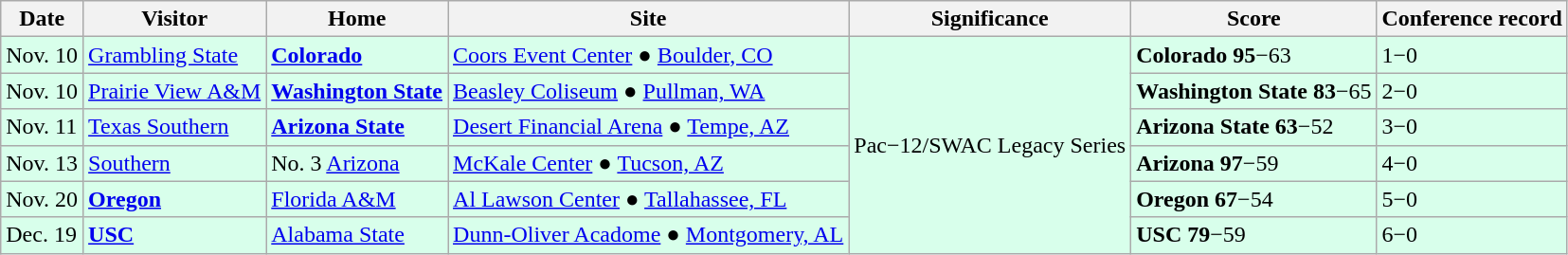<table class="wikitable">
<tr>
<th>Date</th>
<th>Visitor</th>
<th>Home</th>
<th>Site</th>
<th>Significance</th>
<th>Score</th>
<th>Conference record</th>
</tr>
<tr style="background:#D8FFEB;">
<td>Nov. 10</td>
<td><a href='#'>Grambling State</a></td>
<td><strong><a href='#'>Colorado</a></strong></td>
<td><a href='#'>Coors Event Center</a> ● <a href='#'>Boulder, CO</a></td>
<td rowspan="6">Pac−12/SWAC Legacy Series</td>
<td><strong>Colorado 95</strong>−63</td>
<td>1−0</td>
</tr>
<tr style="background:#D8FFEB;">
<td>Nov. 10</td>
<td><a href='#'>Prairie View A&M</a></td>
<td><strong><a href='#'>Washington State</a></strong></td>
<td><a href='#'>Beasley Coliseum</a> ● <a href='#'>Pullman, WA</a></td>
<td><strong>Washington State 83</strong>−65</td>
<td>2−0</td>
</tr>
<tr style="background:#D8FFEB;">
<td>Nov. 11</td>
<td><a href='#'>Texas Southern</a></td>
<td><strong><a href='#'>Arizona State</a></strong></td>
<td><a href='#'>Desert Financial Arena</a> ● <a href='#'>Tempe, AZ</a></td>
<td><strong>Arizona State 63</strong>−52</td>
<td>3−0</td>
</tr>
<tr style="background:#D8FFEB;">
<td>Nov. 13</td>
<td><a href='#'>Southern</a></td>
<td>No. 3 <a href='#'>Arizona</a></td>
<td><a href='#'>McKale Center</a> ● <a href='#'>Tucson, AZ</a></td>
<td><strong>Arizona 97</strong>−59</td>
<td>4−0</td>
</tr>
<tr style="background:#D8FFEB;">
<td>Nov. 20</td>
<td><strong><a href='#'>Oregon</a></strong></td>
<td><a href='#'>Florida A&M</a></td>
<td><a href='#'>Al Lawson Center</a> ● <a href='#'>Tallahassee, FL</a></td>
<td><strong>Oregon 67</strong>−54</td>
<td>5−0</td>
</tr>
<tr style="background:#D8FFEB;">
<td>Dec. 19</td>
<td><strong><a href='#'>USC</a></strong></td>
<td><a href='#'>Alabama State</a></td>
<td><a href='#'>Dunn-Oliver Acadome</a> ● <a href='#'>Montgomery, AL</a></td>
<td><strong>USC 79</strong>−59</td>
<td>6−0</td>
</tr>
</table>
